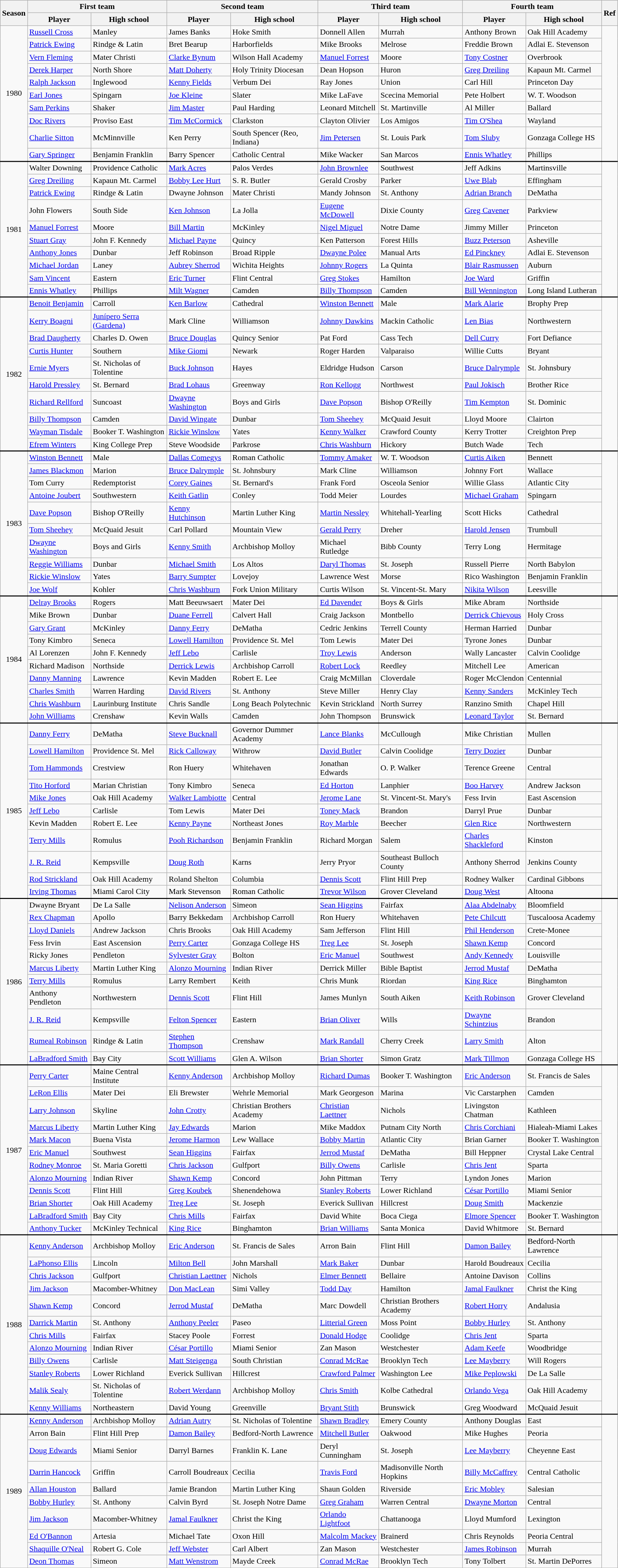<table class="wikitable" style="width:98%">
<tr>
<th rowspan=2>Season</th>
<th colspan=2>First team</th>
<th colspan=2>Second team</th>
<th colspan=2>Third team</th>
<th colspan=2>Fourth team</th>
<th rowspan=2>Ref</th>
</tr>
<tr>
<th>Player</th>
<th>High school</th>
<th>Player</th>
<th>High school</th>
<th>Player</th>
<th>High school</th>
<th>Player</th>
<th>High school</th>
</tr>
<tr>
<td rowspan=10 style="text-align:center;">1980</td>
<td><a href='#'>Russell Cross</a></td>
<td>Manley</td>
<td>James Banks</td>
<td>Hoke Smith</td>
<td>Donnell Allen</td>
<td>Murrah</td>
<td>Anthony Brown</td>
<td>Oak Hill Academy</td>
<td rowspan=10></td>
</tr>
<tr>
<td><a href='#'>Patrick Ewing</a></td>
<td>Rindge & Latin</td>
<td>Bret Bearup</td>
<td>Harborfields</td>
<td>Mike Brooks</td>
<td>Melrose</td>
<td>Freddie Brown</td>
<td>Adlai E. Stevenson</td>
</tr>
<tr>
<td><a href='#'>Vern Fleming</a></td>
<td>Mater Christi</td>
<td><a href='#'>Clarke Bynum</a></td>
<td>Wilson Hall Academy</td>
<td><a href='#'>Manuel Forrest</a></td>
<td>Moore</td>
<td><a href='#'>Tony Costner</a></td>
<td>Overbrook</td>
</tr>
<tr>
<td><a href='#'>Derek Harper</a></td>
<td>North Shore</td>
<td><a href='#'>Matt Doherty</a></td>
<td>Holy Trinity Diocesan</td>
<td>Dean Hopson</td>
<td>Huron</td>
<td><a href='#'>Greg Dreiling</a></td>
<td>Kapaun Mt. Carmel</td>
</tr>
<tr>
<td><a href='#'>Ralph Jackson</a></td>
<td>Inglewood</td>
<td><a href='#'>Kenny Fields</a></td>
<td>Verbum Dei</td>
<td>Ray Jones</td>
<td>Union</td>
<td>Carl Hill</td>
<td>Princeton Day</td>
</tr>
<tr>
<td><a href='#'>Earl Jones</a></td>
<td>Spingarn</td>
<td><a href='#'>Joe Kleine</a></td>
<td>Slater</td>
<td>Mike LaFave</td>
<td>Scecina Memorial</td>
<td>Pete Holbert</td>
<td>W. T. Woodson</td>
</tr>
<tr>
<td><a href='#'>Sam Perkins</a></td>
<td>Shaker</td>
<td><a href='#'>Jim Master</a></td>
<td>Paul Harding</td>
<td>Leonard Mitchell</td>
<td>St. Martinville</td>
<td>Al Miller</td>
<td>Ballard</td>
</tr>
<tr>
<td><a href='#'>Doc Rivers</a></td>
<td>Proviso East</td>
<td><a href='#'>Tim McCormick</a></td>
<td>Clarkston</td>
<td>Clayton Olivier</td>
<td>Los Amigos</td>
<td><a href='#'>Tim O'Shea</a></td>
<td>Wayland</td>
</tr>
<tr>
<td><a href='#'>Charlie Sitton</a></td>
<td>McMinnville</td>
<td>Ken Perry</td>
<td>South Spencer (Reo, Indiana)</td>
<td><a href='#'>Jim Petersen</a></td>
<td>St. Louis Park</td>
<td><a href='#'>Tom Sluby</a></td>
<td>Gonzaga College HS</td>
</tr>
<tr>
<td><a href='#'>Gary Springer</a></td>
<td>Benjamin Franklin</td>
<td>Barry Spencer</td>
<td>Catholic Central</td>
<td>Mike Wacker</td>
<td>San Marcos</td>
<td><a href='#'>Ennis Whatley</a></td>
<td>Phillips</td>
</tr>
<tr style="border-top:2px solid black">
<td rowspan=10 style="text-align:center;">1981</td>
<td>Walter Downing</td>
<td>Providence Catholic</td>
<td><a href='#'>Mark Acres</a></td>
<td>Palos Verdes</td>
<td><a href='#'>John Brownlee</a></td>
<td>Southwest</td>
<td>Jeff Adkins</td>
<td>Martinsville</td>
<td rowspan=10></td>
</tr>
<tr>
<td><a href='#'>Greg Dreiling</a></td>
<td>Kapaun Mt. Carmel</td>
<td><a href='#'>Bobby Lee Hurt</a></td>
<td>S. R. Butler</td>
<td>Gerald Crosby</td>
<td>Parker</td>
<td><a href='#'>Uwe Blab</a></td>
<td>Effingham</td>
</tr>
<tr>
<td><a href='#'>Patrick Ewing</a></td>
<td>Rindge & Latin</td>
<td>Dwayne Johnson</td>
<td>Mater Christi</td>
<td>Mandy Johnson</td>
<td>St. Anthony</td>
<td><a href='#'>Adrian Branch</a></td>
<td>DeMatha</td>
</tr>
<tr>
<td>John Flowers</td>
<td>South Side</td>
<td><a href='#'>Ken Johnson</a></td>
<td>La Jolla</td>
<td><a href='#'>Eugene McDowell</a></td>
<td>Dixie County</td>
<td><a href='#'>Greg Cavener</a></td>
<td>Parkview</td>
</tr>
<tr>
<td><a href='#'>Manuel Forrest</a></td>
<td>Moore</td>
<td><a href='#'>Bill Martin</a></td>
<td>McKinley</td>
<td><a href='#'>Nigel Miguel</a></td>
<td>Notre Dame</td>
<td>Jimmy Miller</td>
<td>Princeton</td>
</tr>
<tr>
<td><a href='#'>Stuart Gray</a></td>
<td>John F. Kennedy</td>
<td><a href='#'>Michael Payne</a></td>
<td>Quincy</td>
<td>Ken Patterson</td>
<td>Forest Hills</td>
<td><a href='#'>Buzz Peterson</a></td>
<td>Asheville</td>
</tr>
<tr>
<td><a href='#'>Anthony Jones</a></td>
<td>Dunbar</td>
<td>Jeff Robinson</td>
<td>Broad Ripple</td>
<td><a href='#'>Dwayne Polee</a></td>
<td>Manual Arts</td>
<td><a href='#'>Ed Pinckney</a></td>
<td>Adlai E. Stevenson</td>
</tr>
<tr>
<td><a href='#'>Michael Jordan</a></td>
<td>Laney</td>
<td><a href='#'>Aubrey Sherrod</a></td>
<td>Wichita Heights</td>
<td><a href='#'>Johnny Rogers</a></td>
<td>La Quinta</td>
<td><a href='#'>Blair Rasmussen</a></td>
<td>Auburn</td>
</tr>
<tr>
<td><a href='#'>Sam Vincent</a></td>
<td>Eastern</td>
<td><a href='#'>Eric Turner</a></td>
<td>Flint Central</td>
<td><a href='#'>Greg Stokes</a></td>
<td>Hamilton</td>
<td><a href='#'>Joe Ward</a></td>
<td>Griffin</td>
</tr>
<tr>
<td><a href='#'>Ennis Whatley</a></td>
<td>Phillips</td>
<td><a href='#'>Milt Wagner</a></td>
<td>Camden</td>
<td><a href='#'>Billy Thompson</a></td>
<td>Camden</td>
<td><a href='#'>Bill Wennington</a></td>
<td>Long Island Lutheran</td>
</tr>
<tr style="border-top:2px solid black">
<td rowspan=10 style="text-align:center;">1982</td>
<td><a href='#'>Benoit Benjamin</a></td>
<td>Carroll</td>
<td><a href='#'>Ken Barlow</a></td>
<td>Cathedral</td>
<td><a href='#'>Winston Bennett</a></td>
<td>Male</td>
<td><a href='#'>Mark Alarie</a></td>
<td>Brophy Prep</td>
<td rowspan=10></td>
</tr>
<tr>
<td><a href='#'>Kerry Boagni</a></td>
<td><a href='#'>Junípero Serra (Gardena)</a></td>
<td>Mark Cline</td>
<td>Williamson</td>
<td><a href='#'>Johnny Dawkins</a></td>
<td>Mackin Catholic</td>
<td><a href='#'>Len Bias</a></td>
<td>Northwestern</td>
</tr>
<tr>
<td><a href='#'>Brad Daugherty</a></td>
<td>Charles D. Owen</td>
<td><a href='#'>Bruce Douglas</a></td>
<td>Quincy Senior</td>
<td>Pat Ford</td>
<td>Cass Tech</td>
<td><a href='#'>Dell Curry</a></td>
<td>Fort Defiance</td>
</tr>
<tr>
<td><a href='#'>Curtis Hunter</a></td>
<td>Southern</td>
<td><a href='#'>Mike Giomi</a></td>
<td>Newark</td>
<td>Roger Harden</td>
<td>Valparaiso</td>
<td>Willie Cutts</td>
<td>Bryant</td>
</tr>
<tr>
<td><a href='#'>Ernie Myers</a></td>
<td>St. Nicholas of Tolentine</td>
<td><a href='#'>Buck Johnson</a></td>
<td>Hayes</td>
<td>Eldridge Hudson</td>
<td>Carson</td>
<td><a href='#'>Bruce Dalrymple</a></td>
<td>St. Johnsbury</td>
</tr>
<tr>
<td><a href='#'>Harold Pressley</a></td>
<td>St. Bernard</td>
<td><a href='#'>Brad Lohaus</a></td>
<td>Greenway</td>
<td><a href='#'>Ron Kellogg</a></td>
<td>Northwest</td>
<td><a href='#'>Paul Jokisch</a></td>
<td>Brother Rice</td>
</tr>
<tr>
<td><a href='#'>Richard Rellford</a></td>
<td>Suncoast</td>
<td><a href='#'>Dwayne Washington</a></td>
<td>Boys and Girls</td>
<td><a href='#'>Dave Popson</a></td>
<td>Bishop O'Reilly</td>
<td><a href='#'>Tim Kempton</a></td>
<td>St. Dominic</td>
</tr>
<tr>
<td><a href='#'>Billy Thompson</a></td>
<td>Camden</td>
<td><a href='#'>David Wingate</a></td>
<td>Dunbar</td>
<td><a href='#'>Tom Sheehey</a></td>
<td>McQuaid Jesuit</td>
<td>Lloyd Moore</td>
<td>Clairton</td>
</tr>
<tr>
<td><a href='#'>Wayman Tisdale</a></td>
<td>Booker T. Washington</td>
<td><a href='#'>Rickie Winslow</a></td>
<td>Yates</td>
<td><a href='#'>Kenny Walker</a></td>
<td>Crawford County</td>
<td>Kerry Trotter</td>
<td>Creighton Prep</td>
</tr>
<tr>
<td><a href='#'>Efrem Winters</a></td>
<td>King College Prep</td>
<td>Steve Woodside</td>
<td>Parkrose</td>
<td><a href='#'>Chris Washburn</a></td>
<td>Hickory</td>
<td>Butch Wade</td>
<td>Tech</td>
</tr>
<tr style="border-top:2px solid black">
<td rowspan=10 style="text-align:center;">1983</td>
<td><a href='#'>Winston Bennett</a></td>
<td>Male</td>
<td><a href='#'>Dallas Comegys</a></td>
<td>Roman Catholic</td>
<td><a href='#'>Tommy Amaker</a></td>
<td>W. T. Woodson</td>
<td><a href='#'>Curtis Aiken</a></td>
<td>Bennett</td>
<td rowspan=10></td>
</tr>
<tr>
<td><a href='#'>James Blackmon</a></td>
<td>Marion</td>
<td><a href='#'>Bruce Dalrymple</a></td>
<td>St. Johnsbury</td>
<td>Mark Cline</td>
<td>Williamson</td>
<td>Johnny Fort</td>
<td>Wallace</td>
</tr>
<tr>
<td>Tom Curry</td>
<td>Redemptorist</td>
<td><a href='#'>Corey Gaines</a></td>
<td>St. Bernard's</td>
<td>Frank Ford</td>
<td>Osceola Senior</td>
<td>Willie Glass</td>
<td>Atlantic City</td>
</tr>
<tr>
<td><a href='#'>Antoine Joubert</a></td>
<td>Southwestern</td>
<td><a href='#'>Keith Gatlin</a></td>
<td>Conley</td>
<td>Todd Meier</td>
<td>Lourdes</td>
<td><a href='#'>Michael Graham</a></td>
<td>Spingarn</td>
</tr>
<tr>
<td><a href='#'>Dave Popson</a></td>
<td>Bishop O'Reilly</td>
<td><a href='#'>Kenny Hutchinson</a></td>
<td>Martin Luther King</td>
<td><a href='#'>Martin Nessley</a></td>
<td>Whitehall-Yearling</td>
<td>Scott Hicks</td>
<td>Cathedral</td>
</tr>
<tr>
<td><a href='#'>Tom Sheehey</a></td>
<td>McQuaid Jesuit</td>
<td>Carl Pollard</td>
<td>Mountain View</td>
<td><a href='#'>Gerald Perry</a></td>
<td>Dreher</td>
<td><a href='#'>Harold Jensen</a></td>
<td>Trumbull</td>
</tr>
<tr>
<td><a href='#'>Dwayne Washington</a></td>
<td>Boys and Girls</td>
<td><a href='#'>Kenny Smith</a></td>
<td>Archbishop Molloy</td>
<td>Michael Rutledge</td>
<td>Bibb County</td>
<td>Terry Long</td>
<td>Hermitage</td>
</tr>
<tr>
<td><a href='#'>Reggie Williams</a></td>
<td>Dunbar</td>
<td><a href='#'>Michael Smith</a></td>
<td>Los Altos</td>
<td><a href='#'>Daryl Thomas</a></td>
<td>St. Joseph</td>
<td>Russell Pierre</td>
<td>North Babylon</td>
</tr>
<tr>
<td><a href='#'>Rickie Winslow</a></td>
<td>Yates</td>
<td><a href='#'>Barry Sumpter</a></td>
<td>Lovejoy</td>
<td>Lawrence West</td>
<td>Morse</td>
<td>Rico Washington</td>
<td>Benjamin Franklin</td>
</tr>
<tr>
<td><a href='#'>Joe Wolf</a></td>
<td>Kohler</td>
<td><a href='#'>Chris Washburn</a></td>
<td>Fork Union Military</td>
<td>Curtis Wilson</td>
<td>St. Vincent-St. Mary</td>
<td><a href='#'>Nikita Wilson</a></td>
<td>Leesville</td>
</tr>
<tr style="border-top:2px solid black">
<td rowspan=10 style="text-align:center;">1984</td>
<td><a href='#'>Delray Brooks</a></td>
<td>Rogers</td>
<td>Matt Beeuwsaert</td>
<td>Mater Dei</td>
<td><a href='#'>Ed Davender</a></td>
<td>Boys & Girls</td>
<td>Mike Abram</td>
<td>Northside</td>
<td rowspan=10></td>
</tr>
<tr>
<td>Mike Brown</td>
<td>Dunbar</td>
<td><a href='#'>Duane Ferrell</a></td>
<td>Calvert Hall</td>
<td>Craig Jackson</td>
<td>Montbello</td>
<td><a href='#'>Derrick Chievous</a></td>
<td>Holy Cross</td>
</tr>
<tr>
<td><a href='#'>Gary Grant</a></td>
<td>McKinley</td>
<td><a href='#'>Danny Ferry</a></td>
<td>DeMatha</td>
<td>Cedric Jenkins</td>
<td>Terrell County</td>
<td>Herman Harried</td>
<td>Dunbar</td>
</tr>
<tr>
<td>Tony Kimbro</td>
<td>Seneca</td>
<td><a href='#'>Lowell Hamilton</a></td>
<td>Providence St. Mel</td>
<td>Tom Lewis</td>
<td>Mater Dei</td>
<td>Tyrone Jones</td>
<td>Dunbar</td>
</tr>
<tr>
<td>Al Lorenzen</td>
<td>John F. Kennedy</td>
<td><a href='#'>Jeff Lebo</a></td>
<td>Carlisle</td>
<td><a href='#'>Troy Lewis</a></td>
<td>Anderson</td>
<td>Wally Lancaster</td>
<td>Calvin Coolidge</td>
</tr>
<tr>
<td>Richard Madison</td>
<td>Northside</td>
<td><a href='#'>Derrick Lewis</a></td>
<td>Archbishop Carroll</td>
<td><a href='#'>Robert Lock</a></td>
<td>Reedley</td>
<td>Mitchell Lee</td>
<td>American</td>
</tr>
<tr>
<td><a href='#'>Danny Manning</a></td>
<td>Lawrence</td>
<td>Kevin Madden</td>
<td>Robert E. Lee</td>
<td>Craig McMillan</td>
<td>Cloverdale</td>
<td>Roger McClendon</td>
<td>Centennial</td>
</tr>
<tr>
<td><a href='#'>Charles Smith</a></td>
<td>Warren Harding</td>
<td><a href='#'>David Rivers</a></td>
<td>St. Anthony</td>
<td>Steve Miller</td>
<td>Henry Clay</td>
<td><a href='#'>Kenny Sanders</a></td>
<td>McKinley Tech</td>
</tr>
<tr>
<td><a href='#'>Chris Washburn</a></td>
<td>Laurinburg Institute</td>
<td>Chris Sandle</td>
<td>Long Beach Polytechnic</td>
<td>Kevin Strickland</td>
<td>North Surrey</td>
<td>Ranzino Smith</td>
<td>Chapel Hill</td>
</tr>
<tr>
<td><a href='#'>John Williams</a></td>
<td>Crenshaw</td>
<td>Kevin Walls</td>
<td>Camden</td>
<td>John Thompson</td>
<td>Brunswick</td>
<td><a href='#'>Leonard Taylor</a></td>
<td>St. Bernard</td>
</tr>
<tr style="border-top:2px solid black">
<td rowspan=11 style="text-align:center;">1985</td>
<td><a href='#'>Danny Ferry</a></td>
<td>DeMatha</td>
<td><a href='#'>Steve Bucknall</a></td>
<td>Governor Dummer Academy</td>
<td><a href='#'>Lance Blanks</a></td>
<td>McCullough</td>
<td>Mike Christian</td>
<td>Mullen</td>
<td rowspan=11></td>
</tr>
<tr>
<td><a href='#'>Lowell Hamilton</a></td>
<td>Providence St. Mel</td>
<td><a href='#'>Rick Calloway</a></td>
<td>Withrow</td>
<td><a href='#'>David Butler</a></td>
<td>Calvin Coolidge</td>
<td><a href='#'>Terry Dozier</a></td>
<td>Dunbar</td>
</tr>
<tr>
<td><a href='#'>Tom Hammonds</a></td>
<td>Crestview</td>
<td>Ron Huery</td>
<td>Whitehaven</td>
<td>Jonathan Edwards</td>
<td>O. P. Walker</td>
<td>Terence Greene</td>
<td>Central</td>
</tr>
<tr>
<td><a href='#'>Tito Horford</a></td>
<td>Marian Christian</td>
<td>Tony Kimbro</td>
<td>Seneca</td>
<td><a href='#'>Ed Horton</a></td>
<td>Lanphier</td>
<td><a href='#'>Boo Harvey</a></td>
<td>Andrew Jackson</td>
</tr>
<tr>
<td><a href='#'>Mike Jones</a></td>
<td>Oak Hill Academy</td>
<td><a href='#'>Walker Lambiotte</a></td>
<td>Central</td>
<td><a href='#'>Jerome Lane</a></td>
<td>St. Vincent-St. Mary's</td>
<td>Fess Irvin</td>
<td>East Ascension</td>
</tr>
<tr>
<td><a href='#'>Jeff Lebo</a></td>
<td>Carlisle</td>
<td>Tom Lewis</td>
<td>Mater Dei</td>
<td><a href='#'>Toney Mack</a></td>
<td>Brandon</td>
<td>Darryl Prue</td>
<td>Dunbar</td>
</tr>
<tr>
<td>Kevin Madden</td>
<td>Robert E. Lee</td>
<td><a href='#'>Kenny Payne</a></td>
<td>Northeast Jones</td>
<td><a href='#'>Roy Marble</a></td>
<td>Beecher</td>
<td><a href='#'>Glen Rice</a></td>
<td>Northwestern</td>
</tr>
<tr>
<td><a href='#'>Terry Mills</a></td>
<td>Romulus</td>
<td><a href='#'>Pooh Richardson</a></td>
<td>Benjamin Franklin</td>
<td>Richard Morgan</td>
<td>Salem</td>
<td><a href='#'>Charles Shackleford</a></td>
<td>Kinston</td>
</tr>
<tr>
<td><a href='#'>J. R. Reid</a></td>
<td>Kempsville</td>
<td><a href='#'>Doug Roth</a></td>
<td>Karns</td>
<td>Jerry Pryor</td>
<td>Southeast Bulloch County</td>
<td>Anthony Sherrod</td>
<td>Jenkins County</td>
</tr>
<tr>
<td><a href='#'>Rod Strickland</a></td>
<td>Oak Hill Academy</td>
<td>Roland Shelton</td>
<td>Columbia</td>
<td><a href='#'>Dennis Scott</a></td>
<td>Flint Hill Prep</td>
<td>Rodney Walker</td>
<td>Cardinal Gibbons</td>
</tr>
<tr>
<td><a href='#'>Irving Thomas</a></td>
<td>Miami Carol City</td>
<td>Mark Stevenson</td>
<td>Roman Catholic</td>
<td><a href='#'>Trevor Wilson</a></td>
<td>Grover Cleveland</td>
<td><a href='#'>Doug West</a></td>
<td>Altoona</td>
</tr>
<tr style="border-top:2px solid black">
<td rowspan=11 style="text-align:center;">1986</td>
<td>Dwayne Bryant</td>
<td>De La Salle</td>
<td><a href='#'>Nelison Anderson</a></td>
<td>Simeon</td>
<td><a href='#'>Sean Higgins</a></td>
<td>Fairfax</td>
<td><a href='#'>Alaa Abdelnaby</a></td>
<td>Bloomfield</td>
<td rowspan=11></td>
</tr>
<tr>
<td><a href='#'>Rex Chapman</a></td>
<td>Apollo</td>
<td>Barry Bekkedam</td>
<td>Archbishop Carroll</td>
<td>Ron Huery</td>
<td>Whitehaven</td>
<td><a href='#'>Pete Chilcutt</a></td>
<td>Tuscaloosa Academy</td>
</tr>
<tr>
<td><a href='#'>Lloyd Daniels</a></td>
<td>Andrew Jackson</td>
<td>Chris Brooks</td>
<td>Oak Hill Academy</td>
<td>Sam Jefferson</td>
<td>Flint Hill</td>
<td><a href='#'>Phil Henderson</a></td>
<td>Crete-Monee</td>
</tr>
<tr>
<td>Fess Irvin</td>
<td>East Ascension</td>
<td><a href='#'>Perry Carter</a></td>
<td>Gonzaga College HS</td>
<td><a href='#'>Treg Lee</a></td>
<td>St. Joseph</td>
<td><a href='#'>Shawn Kemp</a></td>
<td>Concord</td>
</tr>
<tr>
<td>Ricky Jones</td>
<td>Pendleton</td>
<td><a href='#'>Sylvester Gray</a></td>
<td>Bolton</td>
<td><a href='#'>Eric Manuel</a></td>
<td>Southwest</td>
<td><a href='#'>Andy Kennedy</a></td>
<td>Louisville</td>
</tr>
<tr>
<td><a href='#'>Marcus Liberty</a></td>
<td>Martin Luther King</td>
<td><a href='#'>Alonzo Mourning</a></td>
<td>Indian River</td>
<td>Derrick Miller</td>
<td>Bible Baptist</td>
<td><a href='#'>Jerrod Mustaf</a></td>
<td>DeMatha</td>
</tr>
<tr>
<td><a href='#'>Terry Mills</a></td>
<td>Romulus</td>
<td>Larry Rembert</td>
<td>Keith</td>
<td>Chris Munk</td>
<td>Riordan</td>
<td><a href='#'>King Rice</a></td>
<td>Binghamton</td>
</tr>
<tr>
<td>Anthony Pendleton</td>
<td>Northwestern</td>
<td><a href='#'>Dennis Scott</a></td>
<td>Flint Hill</td>
<td>James Munlyn</td>
<td>South Aiken</td>
<td><a href='#'>Keith Robinson</a></td>
<td>Grover Cleveland</td>
</tr>
<tr>
<td><a href='#'>J. R. Reid</a></td>
<td>Kempsville</td>
<td><a href='#'>Felton Spencer</a></td>
<td>Eastern</td>
<td><a href='#'>Brian Oliver</a></td>
<td>Wills</td>
<td><a href='#'>Dwayne Schintzius</a></td>
<td>Brandon</td>
</tr>
<tr>
<td><a href='#'>Rumeal Robinson</a></td>
<td>Rindge & Latin</td>
<td><a href='#'>Stephen Thompson</a></td>
<td>Crenshaw</td>
<td><a href='#'>Mark Randall</a></td>
<td>Cherry Creek</td>
<td><a href='#'>Larry Smith</a></td>
<td>Alton</td>
</tr>
<tr>
<td><a href='#'>LaBradford Smith</a></td>
<td>Bay City</td>
<td><a href='#'>Scott Williams</a></td>
<td>Glen A. Wilson</td>
<td><a href='#'>Brian Shorter</a></td>
<td>Simon Gratz</td>
<td><a href='#'>Mark Tillmon</a></td>
<td>Gonzaga College HS</td>
</tr>
<tr style="border-top:2px solid black">
<td rowspan=12 style="text-align:center;">1987</td>
<td><a href='#'>Perry Carter</a></td>
<td>Maine Central Institute</td>
<td><a href='#'>Kenny Anderson</a></td>
<td>Archbishop Molloy</td>
<td><a href='#'>Richard Dumas</a></td>
<td>Booker T. Washington</td>
<td><a href='#'>Eric Anderson</a></td>
<td>St. Francis de Sales</td>
<td rowspan=12></td>
</tr>
<tr>
<td><a href='#'>LeRon Ellis</a></td>
<td>Mater Dei</td>
<td>Eli Brewster</td>
<td>Wehrle Memorial</td>
<td>Mark Georgeson</td>
<td>Marina</td>
<td>Vic Carstarphen</td>
<td>Camden</td>
</tr>
<tr>
<td><a href='#'>Larry Johnson</a></td>
<td>Skyline</td>
<td><a href='#'>John Crotty</a></td>
<td>Christian Brothers Academy</td>
<td><a href='#'>Christian Laettner</a></td>
<td>Nichols</td>
<td>Livingston Chatman</td>
<td>Kathleen</td>
</tr>
<tr>
<td><a href='#'>Marcus Liberty</a></td>
<td>Martin Luther King</td>
<td><a href='#'>Jay Edwards</a></td>
<td>Marion</td>
<td>Mike Maddox</td>
<td>Putnam City North</td>
<td><a href='#'>Chris Corchiani</a></td>
<td>Hialeah-Miami Lakes</td>
</tr>
<tr>
<td><a href='#'>Mark Macon</a></td>
<td>Buena Vista</td>
<td><a href='#'>Jerome Harmon</a></td>
<td>Lew Wallace</td>
<td><a href='#'>Bobby Martin</a></td>
<td>Atlantic City</td>
<td>Brian Garner</td>
<td>Booker T. Washington</td>
</tr>
<tr>
<td><a href='#'>Eric Manuel</a></td>
<td>Southwest</td>
<td><a href='#'>Sean Higgins</a></td>
<td>Fairfax</td>
<td><a href='#'>Jerrod Mustaf</a></td>
<td>DeMatha</td>
<td>Bill Heppner</td>
<td>Crystal Lake Central</td>
</tr>
<tr>
<td><a href='#'>Rodney Monroe</a></td>
<td>St. Maria Goretti</td>
<td><a href='#'>Chris Jackson</a></td>
<td>Gulfport</td>
<td><a href='#'>Billy Owens</a></td>
<td>Carlisle</td>
<td><a href='#'>Chris Jent</a></td>
<td>Sparta</td>
</tr>
<tr>
<td><a href='#'>Alonzo Mourning</a></td>
<td>Indian River</td>
<td><a href='#'>Shawn Kemp</a></td>
<td>Concord</td>
<td>John Pittman</td>
<td>Terry</td>
<td>Lyndon Jones</td>
<td>Marion</td>
</tr>
<tr>
<td><a href='#'>Dennis Scott</a></td>
<td>Flint Hill</td>
<td><a href='#'>Greg Koubek</a></td>
<td>Shenendehowa</td>
<td><a href='#'>Stanley Roberts</a></td>
<td>Lower Richland</td>
<td><a href='#'>César Portillo</a></td>
<td>Miami Senior</td>
</tr>
<tr>
<td><a href='#'>Brian Shorter</a></td>
<td>Oak Hill Academy</td>
<td><a href='#'>Treg Lee</a></td>
<td>St. Joseph</td>
<td>Everick Sullivan</td>
<td>Hillcrest</td>
<td><a href='#'>Doug Smith</a></td>
<td>Mackenzie</td>
</tr>
<tr>
<td><a href='#'>LaBradford Smith</a></td>
<td>Bay City</td>
<td><a href='#'>Chris Mills</a></td>
<td>Fairfax</td>
<td>David White</td>
<td>Boca Ciega</td>
<td><a href='#'>Elmore Spencer</a></td>
<td>Booker T. Washington</td>
</tr>
<tr>
<td><a href='#'>Anthony Tucker</a></td>
<td>McKinley Technical</td>
<td><a href='#'>King Rice</a></td>
<td>Binghamton</td>
<td><a href='#'>Brian Williams</a></td>
<td>Santa Monica</td>
<td>David Whitmore</td>
<td>St. Bernard</td>
</tr>
<tr style="border-top:2px solid black">
<td rowspan=12 style="text-align:center;">1988</td>
<td><a href='#'>Kenny Anderson</a></td>
<td>Archbishop Molloy</td>
<td><a href='#'>Eric Anderson</a></td>
<td>St. Francis de Sales</td>
<td>Arron Bain</td>
<td>Flint Hill</td>
<td><a href='#'>Damon Bailey</a></td>
<td>Bedford-North Lawrence</td>
<td rowspan=12></td>
</tr>
<tr>
<td><a href='#'>LaPhonso Ellis</a></td>
<td>Lincoln</td>
<td><a href='#'>Milton Bell</a></td>
<td>John Marshall</td>
<td><a href='#'>Mark Baker</a></td>
<td>Dunbar</td>
<td>Harold Boudreaux</td>
<td>Cecilia</td>
</tr>
<tr>
<td><a href='#'>Chris Jackson</a></td>
<td>Gulfport</td>
<td><a href='#'>Christian Laettner</a></td>
<td>Nichols</td>
<td><a href='#'>Elmer Bennett</a></td>
<td>Bellaire</td>
<td>Antoine Davison</td>
<td>Collins</td>
</tr>
<tr>
<td><a href='#'>Jim Jackson</a></td>
<td>Macomber-Whitney</td>
<td><a href='#'>Don MacLean</a></td>
<td>Simi Valley</td>
<td><a href='#'>Todd Day</a></td>
<td>Hamilton</td>
<td><a href='#'>Jamal Faulkner</a></td>
<td>Christ the King</td>
</tr>
<tr>
<td><a href='#'>Shawn Kemp</a></td>
<td>Concord</td>
<td><a href='#'>Jerrod Mustaf</a></td>
<td>DeMatha</td>
<td>Marc Dowdell</td>
<td>Christian Brothers Academy</td>
<td><a href='#'>Robert Horry</a></td>
<td>Andalusia</td>
</tr>
<tr>
<td><a href='#'>Darrick Martin</a></td>
<td>St. Anthony</td>
<td><a href='#'>Anthony Peeler</a></td>
<td>Paseo</td>
<td><a href='#'>Litterial Green</a></td>
<td>Moss Point</td>
<td><a href='#'>Bobby Hurley</a></td>
<td>St. Anthony</td>
</tr>
<tr>
<td><a href='#'>Chris Mills</a></td>
<td>Fairfax</td>
<td>Stacey Poole</td>
<td>Forrest</td>
<td><a href='#'>Donald Hodge</a></td>
<td>Coolidge</td>
<td><a href='#'>Chris Jent</a></td>
<td>Sparta</td>
</tr>
<tr>
<td><a href='#'>Alonzo Mourning</a></td>
<td>Indian River</td>
<td><a href='#'>César Portillo</a></td>
<td>Miami Senior</td>
<td>Zan Mason</td>
<td>Westchester</td>
<td><a href='#'>Adam Keefe</a></td>
<td>Woodbridge</td>
</tr>
<tr>
<td><a href='#'>Billy Owens</a></td>
<td>Carlisle</td>
<td><a href='#'>Matt Steigenga</a></td>
<td>South Christian</td>
<td><a href='#'>Conrad McRae</a></td>
<td>Brooklyn Tech</td>
<td><a href='#'>Lee Mayberry</a></td>
<td>Will Rogers</td>
</tr>
<tr>
<td><a href='#'>Stanley Roberts</a></td>
<td>Lower Richland</td>
<td>Everick Sullivan</td>
<td>Hillcrest</td>
<td><a href='#'>Crawford Palmer</a></td>
<td>Washington Lee</td>
<td><a href='#'>Mike Peplowski</a></td>
<td>De La Salle</td>
</tr>
<tr>
<td><a href='#'>Malik Sealy</a></td>
<td>St. Nicholas of Tolentine</td>
<td><a href='#'>Robert Werdann</a></td>
<td>Archbishop Molloy</td>
<td><a href='#'>Chris Smith</a></td>
<td>Kolbe Cathedral</td>
<td><a href='#'>Orlando Vega</a></td>
<td>Oak Hill Academy</td>
</tr>
<tr>
<td><a href='#'>Kenny Williams</a></td>
<td>Northeastern</td>
<td>David Young</td>
<td>Greenville</td>
<td><a href='#'>Bryant Stith</a></td>
<td>Brunswick</td>
<td>Greg Woodward</td>
<td>McQuaid Jesuit</td>
</tr>
<tr style="border-top:2px solid black">
<td rowspan=10 style="text-align:center;">1989</td>
<td><a href='#'>Kenny Anderson</a></td>
<td>Archbishop Molloy</td>
<td><a href='#'>Adrian Autry</a></td>
<td>St. Nicholas of Tolentine</td>
<td><a href='#'>Shawn Bradley</a></td>
<td>Emery County</td>
<td>Anthony Douglas</td>
<td>East</td>
<td rowspan=10></td>
</tr>
<tr>
<td>Arron Bain</td>
<td>Flint Hill Prep</td>
<td><a href='#'>Damon Bailey</a></td>
<td>Bedford-North Lawrence</td>
<td><a href='#'>Mitchell Butler</a></td>
<td>Oakwood</td>
<td>Mike Hughes</td>
<td>Peoria</td>
</tr>
<tr>
<td><a href='#'>Doug Edwards</a></td>
<td>Miami Senior</td>
<td>Darryl Barnes</td>
<td>Franklin K. Lane</td>
<td>Deryl Cunningham</td>
<td>St. Joseph</td>
<td><a href='#'>Lee Mayberry</a></td>
<td>Cheyenne East</td>
</tr>
<tr>
<td><a href='#'>Darrin Hancock</a></td>
<td>Griffin</td>
<td>Carroll Boudreaux</td>
<td>Cecilia</td>
<td><a href='#'>Travis Ford</a></td>
<td>Madisonville North Hopkins</td>
<td><a href='#'>Billy McCaffrey</a></td>
<td>Central Catholic</td>
</tr>
<tr>
<td><a href='#'>Allan Houston</a></td>
<td>Ballard</td>
<td>Jamie Brandon</td>
<td>Martin Luther King</td>
<td>Shaun Golden</td>
<td>Riverside</td>
<td><a href='#'>Eric Mobley</a></td>
<td>Salesian</td>
</tr>
<tr>
<td><a href='#'>Bobby Hurley</a></td>
<td>St. Anthony</td>
<td>Calvin Byrd</td>
<td>St. Joseph Notre Dame</td>
<td><a href='#'>Greg Graham</a></td>
<td>Warren Central</td>
<td><a href='#'>Dwayne Morton</a></td>
<td>Central</td>
</tr>
<tr>
<td><a href='#'>Jim Jackson</a></td>
<td>Macomber-Whitney</td>
<td><a href='#'>Jamal Faulkner</a></td>
<td>Christ the King</td>
<td><a href='#'>Orlando Lightfoot</a></td>
<td>Chattanooga</td>
<td>Lloyd Mumford</td>
<td>Lexington</td>
</tr>
<tr>
<td><a href='#'>Ed O'Bannon</a></td>
<td>Artesia</td>
<td>Michael Tate</td>
<td>Oxon Hill</td>
<td><a href='#'>Malcolm Mackey</a></td>
<td>Brainerd</td>
<td>Chris Reynolds</td>
<td>Peoria Central</td>
</tr>
<tr>
<td><a href='#'>Shaquille O'Neal</a></td>
<td>Robert G. Cole</td>
<td><a href='#'>Jeff Webster</a></td>
<td>Carl Albert</td>
<td>Zan Mason</td>
<td>Westchester</td>
<td><a href='#'>James Robinson</a></td>
<td>Murrah</td>
</tr>
<tr>
<td><a href='#'>Deon Thomas</a></td>
<td>Simeon</td>
<td><a href='#'>Matt Wenstrom</a></td>
<td>Mayde Creek</td>
<td><a href='#'>Conrad McRae</a></td>
<td>Brooklyn Tech</td>
<td>Tony Tolbert</td>
<td>St. Martin DePorres</td>
</tr>
</table>
